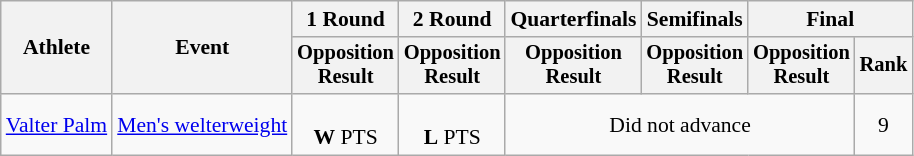<table class="wikitable" style="font-size:90%">
<tr>
<th rowspan="2">Athlete</th>
<th rowspan="2">Event</th>
<th>1 Round</th>
<th>2 Round</th>
<th>Quarterfinals</th>
<th>Semifinals</th>
<th colspan=2>Final</th>
</tr>
<tr style="font-size:95%">
<th>Opposition<br>Result</th>
<th>Opposition<br>Result</th>
<th>Opposition<br>Result</th>
<th>Opposition<br>Result</th>
<th>Opposition<br>Result</th>
<th>Rank</th>
</tr>
<tr align=center>
<td align=left><a href='#'>Valter Palm</a></td>
<td align=left><a href='#'>Men's welterweight</a></td>
<td><br><strong>W</strong> PTS</td>
<td><br><strong>L</strong> PTS</td>
<td colspan=3>Did not advance</td>
<td>9</td>
</tr>
</table>
